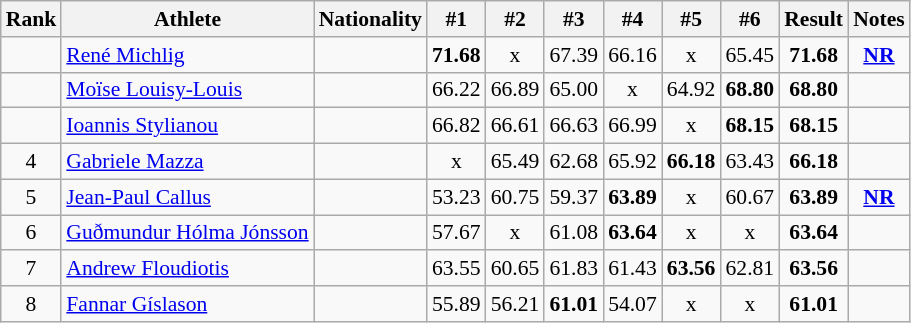<table class="wikitable sortable" style="text-align:center;font-size:90%">
<tr>
<th>Rank</th>
<th>Athlete</th>
<th>Nationality</th>
<th>#1</th>
<th>#2</th>
<th>#3</th>
<th>#4</th>
<th>#5</th>
<th>#6</th>
<th>Result</th>
<th>Notes</th>
</tr>
<tr>
<td></td>
<td align="left"><a href='#'>René Michlig</a></td>
<td align=left></td>
<td><strong>71.68</strong></td>
<td>x</td>
<td>67.39</td>
<td>66.16</td>
<td>x</td>
<td>65.45</td>
<td><strong>71.68</strong></td>
<td><strong><a href='#'>NR</a></strong></td>
</tr>
<tr>
<td></td>
<td align="left"><a href='#'>Moïse Louisy-Louis</a></td>
<td align=left></td>
<td>66.22</td>
<td>66.89</td>
<td>65.00</td>
<td>x</td>
<td>64.92</td>
<td><strong>68.80</strong></td>
<td><strong>68.80</strong></td>
<td></td>
</tr>
<tr>
<td></td>
<td align="left"><a href='#'>Ioannis Stylianou</a></td>
<td align=left></td>
<td>66.82</td>
<td>66.61</td>
<td>66.63</td>
<td>66.99</td>
<td>x</td>
<td><strong>68.15</strong></td>
<td><strong>68.15</strong></td>
<td></td>
</tr>
<tr>
<td>4</td>
<td align="left"><a href='#'>Gabriele Mazza</a></td>
<td align=left></td>
<td>x</td>
<td>65.49</td>
<td>62.68</td>
<td>65.92</td>
<td><strong>66.18</strong></td>
<td>63.43</td>
<td><strong>66.18</strong></td>
<td></td>
</tr>
<tr>
<td>5</td>
<td align="left"><a href='#'>Jean-Paul Callus</a></td>
<td align=left></td>
<td>53.23</td>
<td>60.75</td>
<td>59.37</td>
<td><strong>63.89</strong></td>
<td>x</td>
<td>60.67</td>
<td><strong>63.89</strong></td>
<td><strong><a href='#'>NR</a></strong></td>
</tr>
<tr>
<td>6</td>
<td align="left"><a href='#'>Guðmundur Hólma Jónsson</a></td>
<td align=left></td>
<td>57.67</td>
<td>x</td>
<td>61.08</td>
<td><strong>63.64</strong></td>
<td>x</td>
<td>x</td>
<td><strong>63.64</strong></td>
<td></td>
</tr>
<tr>
<td>7</td>
<td align="left"><a href='#'>Andrew Floudiotis</a></td>
<td align=left></td>
<td>63.55</td>
<td>60.65</td>
<td>61.83</td>
<td>61.43</td>
<td><strong>63.56</strong></td>
<td>62.81</td>
<td><strong>63.56</strong></td>
<td></td>
</tr>
<tr>
<td>8</td>
<td align="left"><a href='#'>Fannar Gíslason</a></td>
<td align=left></td>
<td>55.89</td>
<td>56.21</td>
<td><strong>61.01</strong></td>
<td>54.07</td>
<td>x</td>
<td>x</td>
<td><strong>61.01</strong></td>
<td></td>
</tr>
</table>
